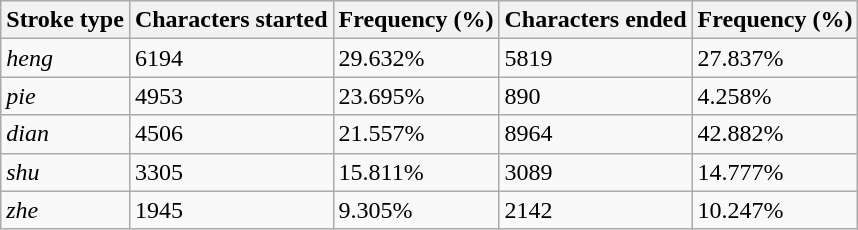<table class="wikitable">
<tr>
<th>Stroke type</th>
<th>Characters started</th>
<th>Frequency (%)</th>
<th>Characters ended</th>
<th>Frequency (%)</th>
</tr>
<tr>
<td><em>heng</em></td>
<td>6194</td>
<td>29.632%</td>
<td>5819</td>
<td>27.837%</td>
</tr>
<tr>
<td><em>pie</em></td>
<td>4953</td>
<td>23.695%</td>
<td>890</td>
<td>4.258%</td>
</tr>
<tr>
<td><em>dian</em></td>
<td>4506</td>
<td>21.557%</td>
<td>8964</td>
<td>42.882%</td>
</tr>
<tr>
<td><em>shu</em></td>
<td>3305</td>
<td>15.811%</td>
<td>3089</td>
<td>14.777%</td>
</tr>
<tr>
<td><em>zhe</em></td>
<td>1945</td>
<td>9.305%</td>
<td>2142</td>
<td>10.247%</td>
</tr>
</table>
